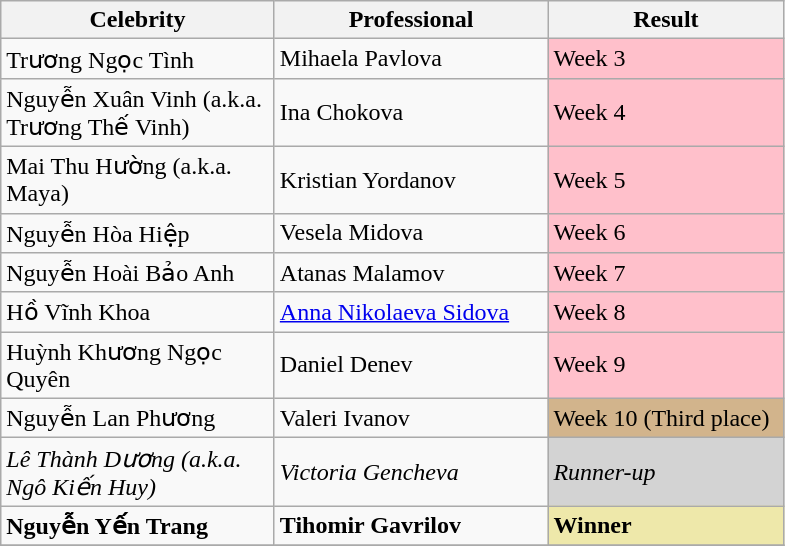<table class="wikitable" border="1">
<tr>
<th width="175">Celebrity</th>
<th width="175">Professional</th>
<th width="150">Result</th>
</tr>
<tr>
<td>Trương Ngọc Tình</td>
<td>Mihaela Pavlova</td>
<td bgcolor="pink">Week 3</td>
</tr>
<tr>
<td>Nguyễn Xuân Vinh (a.k.a. Trương Thế Vinh)</td>
<td>Ina Chokova</td>
<td bgcolor="pink">Week 4</td>
</tr>
<tr>
<td>Mai Thu Hường (a.k.a. Maya)</td>
<td>Kristian Yordanov</td>
<td bgcolor="pink">Week 5</td>
</tr>
<tr>
<td>Nguyễn Hòa Hiệp</td>
<td>Vesela Midova</td>
<td bgcolor="pink">Week 6</td>
</tr>
<tr>
<td>Nguyễn Hoài Bảo Anh</td>
<td>Atanas Malamov</td>
<td bgcolor="pink">Week 7</td>
</tr>
<tr>
<td>Hồ Vĩnh Khoa</td>
<td><a href='#'>Anna Nikolaeva Sidova</a></td>
<td bgcolor="pink">Week 8</td>
</tr>
<tr>
<td>Huỳnh Khương Ngọc Quyên</td>
<td>Daniel Denev</td>
<td bgcolor="pink">Week 9</td>
</tr>
<tr>
<td>Nguyễn Lan Phương</td>
<td>Valeri Ivanov</td>
<td bgcolor="tan">Week 10 (Third place)</td>
</tr>
<tr>
<td><em>Lê Thành Dương (a.k.a. Ngô Kiến Huy)</em></td>
<td><em>Victoria Gencheva</em></td>
<td bgcolor="lightgrey"><em>Runner-up</em></td>
</tr>
<tr>
<td><strong>Nguyễn Yến Trang</strong></td>
<td><strong>Tihomir Gavrilov</strong></td>
<td bgcolor="palegoldenrod"><strong>Winner</strong></td>
</tr>
<tr>
</tr>
</table>
